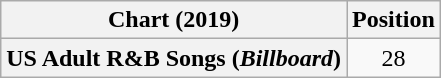<table class="wikitable sortable plainrowheaders">
<tr>
<th scope="col">Chart (2019)</th>
<th scope="col">Position</th>
</tr>
<tr>
<th scope="row">US Adult R&B Songs (<em>Billboard</em>)</th>
<td align="center">28</td>
</tr>
</table>
